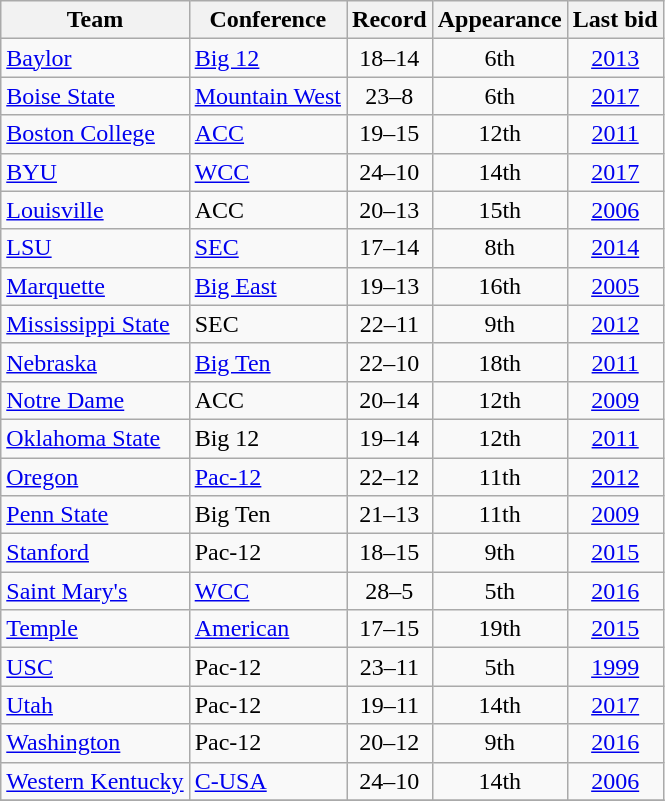<table class="wikitable sortable" style="text-align: left;">
<tr>
<th align=center>Team</th>
<th align=center>Conference</th>
<th align=center>Record</th>
<th data-sort-type="number">Appearance</th>
<th align=center>Last bid</th>
</tr>
<tr>
<td><a href='#'>Baylor</a></td>
<td><a href='#'>Big 12</a></td>
<td align=center>18–14</td>
<td align=center>6th</td>
<td align=center><a href='#'>2013</a></td>
</tr>
<tr>
<td><a href='#'>Boise State</a></td>
<td><a href='#'>Mountain West</a></td>
<td align=center>23–8</td>
<td align=center>6th</td>
<td align=center><a href='#'>2017</a></td>
</tr>
<tr>
<td><a href='#'>Boston College</a></td>
<td><a href='#'>ACC</a></td>
<td align=center>19–15</td>
<td align=center>12th</td>
<td align=center><a href='#'>2011</a></td>
</tr>
<tr>
<td><a href='#'>BYU</a></td>
<td><a href='#'>WCC</a></td>
<td align=center>24–10</td>
<td align=center>14th</td>
<td align=center><a href='#'>2017</a></td>
</tr>
<tr>
<td><a href='#'>Louisville</a></td>
<td>ACC</td>
<td align=center>20–13</td>
<td align=center>15th</td>
<td align=center><a href='#'>2006</a></td>
</tr>
<tr>
<td><a href='#'>LSU</a></td>
<td><a href='#'>SEC</a></td>
<td align=center>17–14</td>
<td align=center>8th</td>
<td align=center><a href='#'>2014</a></td>
</tr>
<tr>
<td><a href='#'>Marquette</a></td>
<td><a href='#'>Big East</a></td>
<td align=center>19–13</td>
<td align=center>16th</td>
<td align=center><a href='#'>2005</a></td>
</tr>
<tr>
<td><a href='#'>Mississippi State</a></td>
<td>SEC</td>
<td align=center>22–11</td>
<td align=center>9th</td>
<td align=center><a href='#'>2012</a></td>
</tr>
<tr>
<td><a href='#'>Nebraska</a></td>
<td><a href='#'>Big Ten</a></td>
<td align=center>22–10</td>
<td align=center>18th</td>
<td align=center><a href='#'>2011</a></td>
</tr>
<tr>
<td><a href='#'>Notre Dame</a></td>
<td>ACC</td>
<td align=center>20–14</td>
<td align=center>12th</td>
<td align=center><a href='#'>2009</a></td>
</tr>
<tr>
<td><a href='#'>Oklahoma State</a></td>
<td>Big 12</td>
<td align=center>19–14</td>
<td align=center>12th</td>
<td align=center><a href='#'>2011</a></td>
</tr>
<tr>
<td><a href='#'>Oregon</a></td>
<td><a href='#'>Pac-12</a></td>
<td align=center>22–12</td>
<td align=center>11th</td>
<td align=center><a href='#'>2012</a></td>
</tr>
<tr>
<td><a href='#'>Penn State</a></td>
<td>Big Ten</td>
<td align=center>21–13</td>
<td align=center>11th</td>
<td align=center><a href='#'>2009</a></td>
</tr>
<tr>
<td><a href='#'>Stanford</a></td>
<td>Pac-12</td>
<td align=center>18–15</td>
<td align=center>9th</td>
<td align=center><a href='#'>2015</a></td>
</tr>
<tr>
<td><a href='#'>Saint Mary's</a></td>
<td><a href='#'>WCC</a></td>
<td align=center>28–5</td>
<td align=center>5th</td>
<td align=center><a href='#'>2016</a></td>
</tr>
<tr>
<td><a href='#'>Temple</a></td>
<td><a href='#'>American</a></td>
<td align=center>17–15</td>
<td align=center>19th</td>
<td align=center><a href='#'>2015</a></td>
</tr>
<tr>
<td><a href='#'>USC</a></td>
<td>Pac-12</td>
<td align=center>23–11</td>
<td align=center>5th</td>
<td align=center><a href='#'>1999</a></td>
</tr>
<tr>
<td><a href='#'>Utah</a></td>
<td>Pac-12</td>
<td align=center>19–11</td>
<td align=center>14th</td>
<td align=center><a href='#'>2017</a></td>
</tr>
<tr>
<td><a href='#'>Washington</a></td>
<td>Pac-12</td>
<td align=center>20–12</td>
<td align=center>9th</td>
<td align=center><a href='#'>2016</a></td>
</tr>
<tr>
<td><a href='#'>Western Kentucky</a></td>
<td><a href='#'>C-USA</a></td>
<td align=center>24–10</td>
<td align=center>14th</td>
<td align=center><a href='#'>2006</a></td>
</tr>
<tr>
</tr>
</table>
